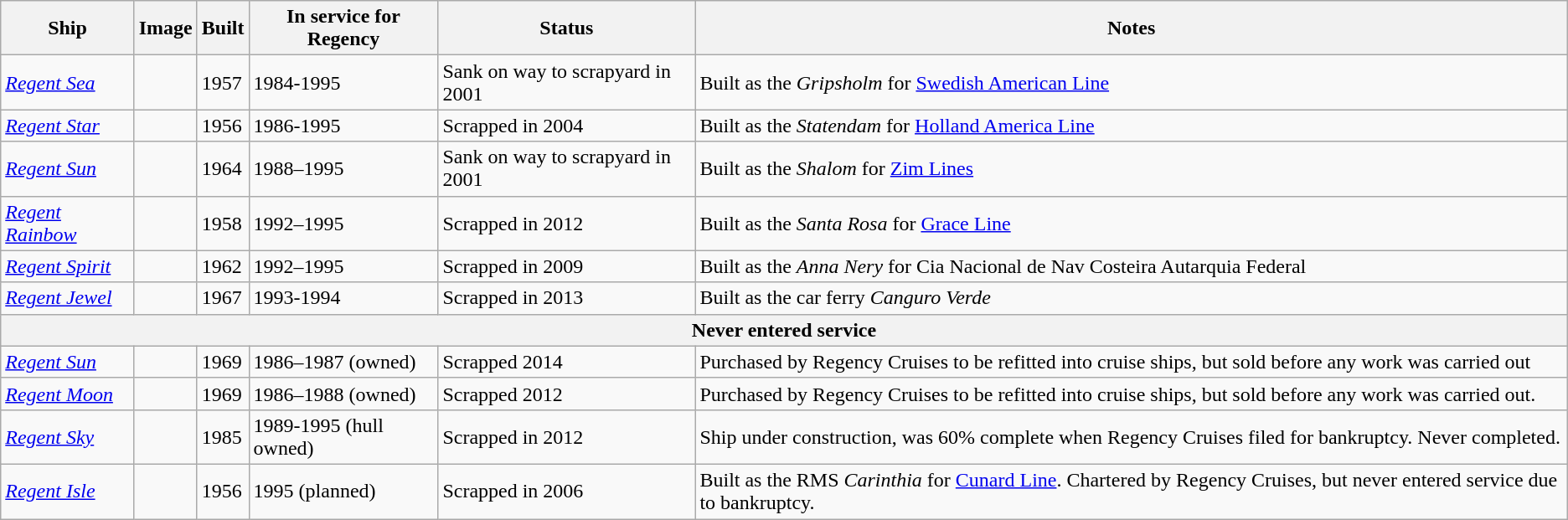<table class="wikitable">
<tr>
<th>Ship</th>
<th>Image</th>
<th>Built</th>
<th>In service for Regency</th>
<th>Status</th>
<th>Notes</th>
</tr>
<tr>
<td><a href='#'><em>Regent Sea</em></a></td>
<td></td>
<td>1957</td>
<td>1984-1995</td>
<td>Sank on way to scrapyard in 2001</td>
<td>Built as the <em>Gripsholm</em> for <a href='#'>Swedish American Line</a></td>
</tr>
<tr>
<td><em><a href='#'>Regent Star</a></em></td>
<td></td>
<td>1956</td>
<td>1986-1995</td>
<td>Scrapped in 2004</td>
<td>Built as the <em>Statendam</em> for <a href='#'>Holland America Line</a></td>
</tr>
<tr>
<td><em><a href='#'>Regent Sun</a></em></td>
<td></td>
<td>1964</td>
<td>1988–1995</td>
<td>Sank on way to scrapyard in 2001</td>
<td>Built as the <em>Shalom</em> for <a href='#'>Zim Lines</a></td>
</tr>
<tr>
<td><em><a href='#'>Regent Rainbow</a></em></td>
<td></td>
<td>1958</td>
<td>1992–1995</td>
<td>Scrapped in 2012</td>
<td>Built as the <em>Santa Rosa</em> for <a href='#'>Grace Line</a></td>
</tr>
<tr>
<td><em><a href='#'>Regent Spirit</a></em></td>
<td></td>
<td>1962</td>
<td>1992–1995</td>
<td>Scrapped in 2009</td>
<td>Built as the <em>Anna Nery</em> for Cia Nacional de Nav Costeira Autarquia Federal</td>
</tr>
<tr>
<td><em><a href='#'>Regent Jewel</a></em></td>
<td></td>
<td>1967</td>
<td>1993-1994</td>
<td>Scrapped in 2013</td>
<td>Built as the car ferry <em>Canguro Verde</em></td>
</tr>
<tr>
<th colspan="6">Never entered service</th>
</tr>
<tr>
<td><em><a href='#'>Regent Sun</a></em></td>
<td></td>
<td>1969</td>
<td>1986–1987 (owned)</td>
<td>Scrapped 2014</td>
<td>Purchased by Regency Cruises to be refitted into cruise ships, but sold before any work was carried out</td>
</tr>
<tr>
<td><em><a href='#'>Regent Moon</a></em></td>
<td></td>
<td>1969</td>
<td>1986–1988 (owned)</td>
<td>Scrapped 2012</td>
<td>Purchased by Regency Cruises to be refitted into cruise ships, but sold before any work was carried out.</td>
</tr>
<tr>
<td><em><a href='#'>Regent Sky</a></em></td>
<td></td>
<td>1985</td>
<td>1989-1995 (hull owned)</td>
<td>Scrapped in 2012</td>
<td>Ship under construction, was 60% complete when Regency Cruises filed for bankruptcy. Never completed.</td>
</tr>
<tr>
<td><em><a href='#'>Regent Isle</a></em></td>
<td></td>
<td>1956</td>
<td>1995 (planned)</td>
<td>Scrapped in 2006</td>
<td>Built as the RMS <em>Carinthia</em> for <a href='#'>Cunard Line</a>. Chartered by Regency Cruises, but never entered service due to bankruptcy.</td>
</tr>
</table>
